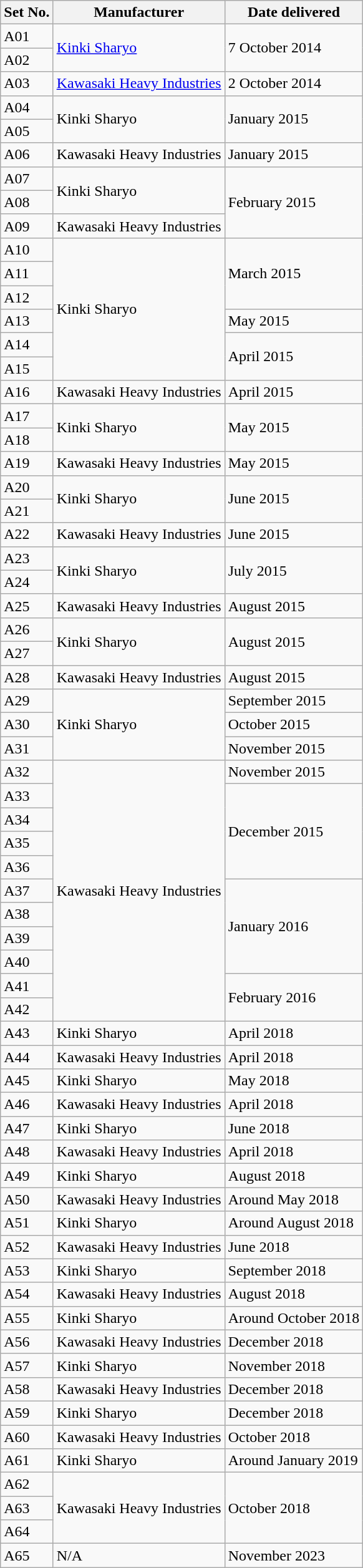<table class="wikitable">
<tr>
<th>Set No.</th>
<th>Manufacturer</th>
<th>Date delivered</th>
</tr>
<tr>
<td>A01</td>
<td rowspan="2"><a href='#'>Kinki Sharyo</a></td>
<td rowspan="2">7 October 2014</td>
</tr>
<tr>
<td>A02</td>
</tr>
<tr>
<td>A03</td>
<td><a href='#'>Kawasaki Heavy Industries</a></td>
<td>2 October 2014</td>
</tr>
<tr>
<td>A04</td>
<td rowspan="2">Kinki Sharyo</td>
<td rowspan="2">January 2015</td>
</tr>
<tr>
<td>A05</td>
</tr>
<tr>
<td>A06</td>
<td>Kawasaki Heavy Industries</td>
<td>January 2015</td>
</tr>
<tr>
<td>A07</td>
<td rowspan="2">Kinki Sharyo</td>
<td rowspan="3">February 2015</td>
</tr>
<tr>
<td>A08</td>
</tr>
<tr>
<td>A09</td>
<td>Kawasaki Heavy Industries</td>
</tr>
<tr>
<td>A10</td>
<td rowspan="6">Kinki Sharyo</td>
<td rowspan="3">March 2015</td>
</tr>
<tr>
<td>A11</td>
</tr>
<tr>
<td>A12</td>
</tr>
<tr>
<td>A13</td>
<td>May 2015</td>
</tr>
<tr>
<td>A14</td>
<td rowspan="2">April 2015</td>
</tr>
<tr>
<td>A15</td>
</tr>
<tr>
<td>A16</td>
<td>Kawasaki Heavy Industries</td>
<td>April 2015</td>
</tr>
<tr>
<td>A17</td>
<td rowspan="2">Kinki Sharyo</td>
<td rowspan="2">May 2015</td>
</tr>
<tr>
<td>A18</td>
</tr>
<tr>
<td>A19</td>
<td>Kawasaki Heavy Industries</td>
<td>May 2015</td>
</tr>
<tr>
<td>A20</td>
<td rowspan="2">Kinki Sharyo</td>
<td rowspan="2">June 2015</td>
</tr>
<tr>
<td>A21</td>
</tr>
<tr>
<td>A22</td>
<td>Kawasaki Heavy Industries</td>
<td>June 2015</td>
</tr>
<tr>
<td>A23</td>
<td rowspan="2">Kinki Sharyo</td>
<td rowspan="2">July 2015</td>
</tr>
<tr>
<td>A24</td>
</tr>
<tr>
<td>A25</td>
<td>Kawasaki Heavy Industries</td>
<td>August 2015</td>
</tr>
<tr>
<td>A26</td>
<td rowspan="2">Kinki Sharyo</td>
<td rowspan="2">August 2015</td>
</tr>
<tr>
<td>A27</td>
</tr>
<tr>
<td>A28</td>
<td>Kawasaki Heavy Industries</td>
<td>August 2015</td>
</tr>
<tr>
<td>A29</td>
<td rowspan="3">Kinki Sharyo</td>
<td>September 2015</td>
</tr>
<tr>
<td>A30</td>
<td>October 2015</td>
</tr>
<tr>
<td>A31</td>
<td>November 2015</td>
</tr>
<tr>
<td>A32</td>
<td rowspan="11">Kawasaki Heavy Industries</td>
<td>November 2015</td>
</tr>
<tr>
<td>A33</td>
<td rowspan="4">December 2015</td>
</tr>
<tr>
<td>A34</td>
</tr>
<tr>
<td>A35</td>
</tr>
<tr>
<td>A36</td>
</tr>
<tr>
<td>A37</td>
<td rowspan="4">January 2016</td>
</tr>
<tr>
<td>A38</td>
</tr>
<tr>
<td>A39</td>
</tr>
<tr>
<td>A40</td>
</tr>
<tr>
<td>A41</td>
<td rowspan="2">February 2016</td>
</tr>
<tr>
<td>A42</td>
</tr>
<tr>
<td>A43</td>
<td>Kinki Sharyo</td>
<td>April 2018</td>
</tr>
<tr>
<td>A44</td>
<td>Kawasaki Heavy Industries</td>
<td>April 2018</td>
</tr>
<tr>
<td>A45</td>
<td>Kinki Sharyo</td>
<td>May 2018</td>
</tr>
<tr>
<td>A46</td>
<td>Kawasaki Heavy Industries</td>
<td>April 2018</td>
</tr>
<tr>
<td>A47</td>
<td>Kinki Sharyo</td>
<td>June 2018</td>
</tr>
<tr>
<td>A48</td>
<td>Kawasaki Heavy Industries</td>
<td>April 2018</td>
</tr>
<tr>
<td>A49</td>
<td>Kinki Sharyo</td>
<td>August 2018</td>
</tr>
<tr>
<td>A50</td>
<td>Kawasaki Heavy Industries</td>
<td>Around May 2018</td>
</tr>
<tr>
<td>A51</td>
<td>Kinki Sharyo</td>
<td>Around August 2018</td>
</tr>
<tr>
<td>A52</td>
<td>Kawasaki Heavy Industries</td>
<td>June 2018</td>
</tr>
<tr>
<td>A53</td>
<td>Kinki Sharyo</td>
<td>September 2018</td>
</tr>
<tr>
<td>A54</td>
<td>Kawasaki Heavy Industries</td>
<td>August 2018</td>
</tr>
<tr>
<td>A55</td>
<td>Kinki Sharyo</td>
<td>Around October 2018</td>
</tr>
<tr>
<td>A56</td>
<td>Kawasaki Heavy Industries</td>
<td>December 2018</td>
</tr>
<tr>
<td>A57</td>
<td>Kinki Sharyo</td>
<td>November 2018</td>
</tr>
<tr>
<td>A58</td>
<td>Kawasaki Heavy Industries</td>
<td>December 2018</td>
</tr>
<tr>
<td>A59</td>
<td>Kinki Sharyo</td>
<td>December 2018</td>
</tr>
<tr>
<td>A60</td>
<td>Kawasaki Heavy Industries</td>
<td>October 2018</td>
</tr>
<tr>
<td>A61</td>
<td>Kinki Sharyo</td>
<td>Around January 2019</td>
</tr>
<tr>
<td>A62</td>
<td rowspan="3">Kawasaki Heavy Industries</td>
<td rowspan="3">October 2018</td>
</tr>
<tr>
<td>A63</td>
</tr>
<tr>
<td>A64</td>
</tr>
<tr>
<td>A65</td>
<td>N/A</td>
<td>November 2023</td>
</tr>
</table>
